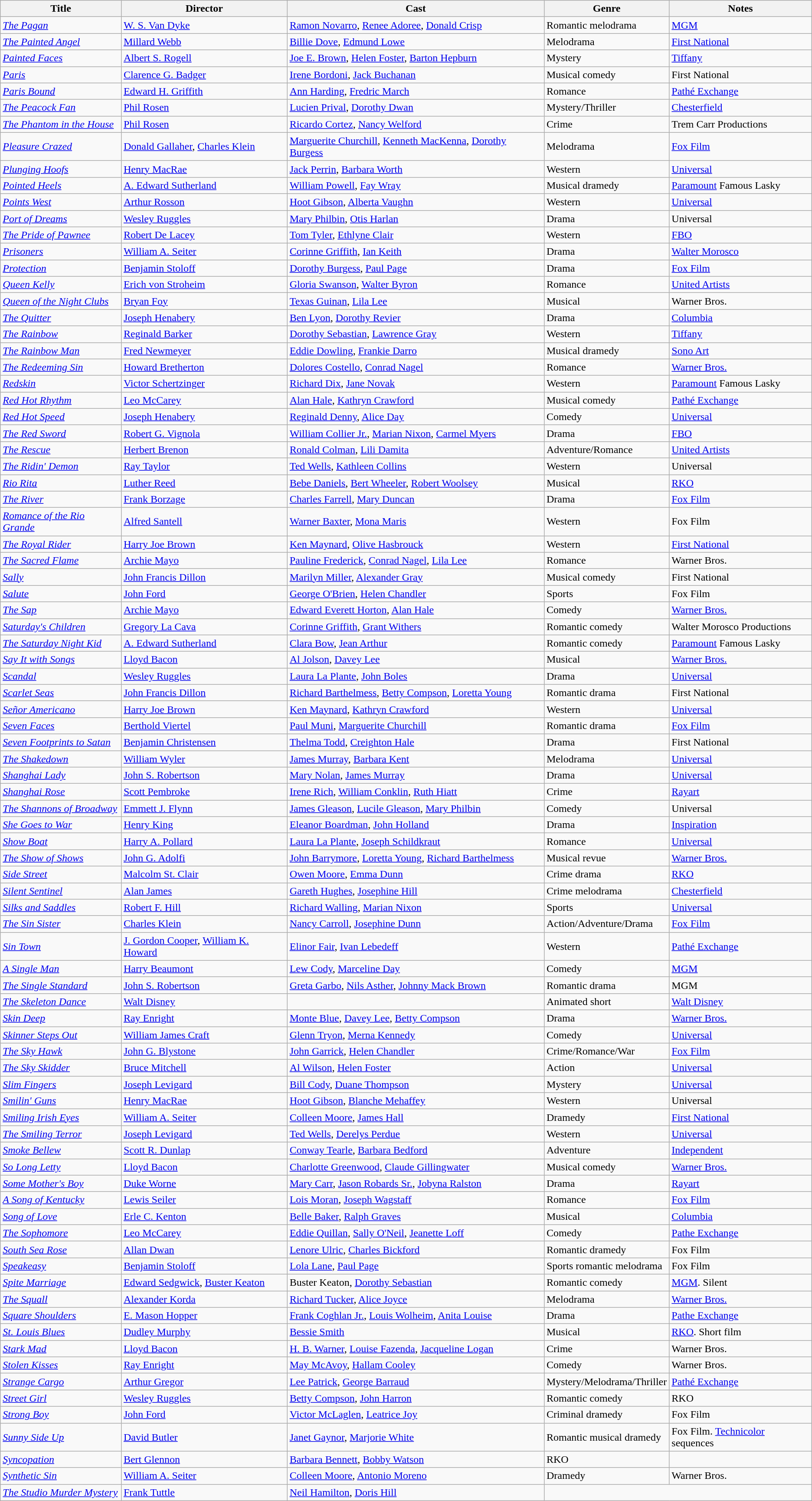<table class=wikitable>
<tr>
<th>Title</th>
<th>Director</th>
<th>Cast</th>
<th>Genre</th>
<th>Notes</th>
</tr>
<tr>
<td><em><a href='#'>The Pagan</a></em></td>
<td><a href='#'>W. S. Van Dyke</a></td>
<td><a href='#'>Ramon Novarro</a>, <a href='#'>Renee Adoree</a>, <a href='#'>Donald Crisp</a></td>
<td>Romantic melodrama</td>
<td><a href='#'>MGM</a></td>
</tr>
<tr>
<td><em><a href='#'>The Painted Angel</a></em></td>
<td><a href='#'>Millard Webb</a></td>
<td><a href='#'>Billie Dove</a>, <a href='#'>Edmund Lowe</a></td>
<td>Melodrama</td>
<td><a href='#'>First National</a></td>
</tr>
<tr>
<td><em><a href='#'>Painted Faces</a></em></td>
<td><a href='#'>Albert S. Rogell</a></td>
<td><a href='#'>Joe E. Brown</a>, <a href='#'>Helen Foster</a>, <a href='#'>Barton Hepburn</a></td>
<td>Mystery</td>
<td><a href='#'>Tiffany</a></td>
</tr>
<tr>
<td><em><a href='#'>Paris</a></em></td>
<td><a href='#'>Clarence G. Badger</a></td>
<td><a href='#'>Irene Bordoni</a>, <a href='#'>Jack Buchanan</a></td>
<td>Musical comedy</td>
<td>First National</td>
</tr>
<tr>
<td><em><a href='#'>Paris Bound</a></em></td>
<td><a href='#'>Edward H. Griffith</a></td>
<td><a href='#'>Ann Harding</a>, <a href='#'>Fredric March</a></td>
<td>Romance</td>
<td><a href='#'>Pathé Exchange</a></td>
</tr>
<tr>
<td><em><a href='#'>The Peacock Fan</a></em></td>
<td><a href='#'>Phil Rosen</a></td>
<td><a href='#'>Lucien Prival</a>, <a href='#'>Dorothy Dwan</a></td>
<td>Mystery/Thriller</td>
<td><a href='#'>Chesterfield</a></td>
</tr>
<tr>
<td><em><a href='#'>The Phantom in the House</a></em></td>
<td><a href='#'>Phil Rosen</a></td>
<td><a href='#'>Ricardo Cortez</a>, <a href='#'>Nancy Welford</a></td>
<td>Crime</td>
<td>Trem Carr Productions</td>
</tr>
<tr>
<td><em><a href='#'>Pleasure Crazed</a></em></td>
<td><a href='#'>Donald Gallaher</a>, <a href='#'>Charles Klein</a></td>
<td><a href='#'>Marguerite Churchill</a>, <a href='#'>Kenneth MacKenna</a>, <a href='#'>Dorothy Burgess</a></td>
<td>Melodrama</td>
<td><a href='#'>Fox Film</a></td>
</tr>
<tr>
<td><em><a href='#'>Plunging Hoofs</a></em></td>
<td><a href='#'>Henry MacRae</a></td>
<td><a href='#'>Jack Perrin</a>, <a href='#'>Barbara Worth</a></td>
<td>Western</td>
<td><a href='#'>Universal</a></td>
</tr>
<tr>
<td><em><a href='#'>Pointed Heels</a></em></td>
<td><a href='#'>A. Edward Sutherland</a></td>
<td><a href='#'>William Powell</a>, <a href='#'>Fay Wray</a></td>
<td>Musical dramedy</td>
<td><a href='#'>Paramount</a> Famous Lasky</td>
</tr>
<tr>
<td><em><a href='#'>Points West</a></em></td>
<td><a href='#'>Arthur Rosson</a></td>
<td><a href='#'>Hoot Gibson</a>, <a href='#'>Alberta Vaughn</a></td>
<td>Western</td>
<td><a href='#'>Universal</a></td>
</tr>
<tr>
<td><em><a href='#'>Port of Dreams</a></em></td>
<td><a href='#'>Wesley Ruggles</a></td>
<td><a href='#'>Mary Philbin</a>, <a href='#'>Otis Harlan</a></td>
<td>Drama</td>
<td>Universal</td>
</tr>
<tr>
<td><em><a href='#'>The Pride of Pawnee</a></em></td>
<td><a href='#'>Robert De Lacey</a></td>
<td><a href='#'>Tom Tyler</a>, <a href='#'>Ethlyne Clair</a></td>
<td>Western</td>
<td><a href='#'>FBO</a></td>
</tr>
<tr>
<td><em><a href='#'>Prisoners</a></em></td>
<td><a href='#'>William A. Seiter</a></td>
<td><a href='#'>Corinne Griffith</a>, <a href='#'>Ian Keith</a></td>
<td>Drama</td>
<td><a href='#'>Walter Morosco</a></td>
</tr>
<tr>
<td><em><a href='#'>Protection</a></em></td>
<td><a href='#'>Benjamin Stoloff</a></td>
<td><a href='#'>Dorothy Burgess</a>, <a href='#'>Paul Page</a></td>
<td>Drama</td>
<td><a href='#'>Fox Film</a></td>
</tr>
<tr>
<td><em><a href='#'>Queen Kelly</a></em></td>
<td><a href='#'>Erich von Stroheim</a></td>
<td><a href='#'>Gloria Swanson</a>, <a href='#'>Walter Byron</a></td>
<td>Romance</td>
<td><a href='#'>United Artists</a></td>
</tr>
<tr>
<td><em><a href='#'>Queen of the Night Clubs</a></em></td>
<td><a href='#'>Bryan Foy</a></td>
<td><a href='#'>Texas Guinan</a>, <a href='#'>Lila Lee</a></td>
<td>Musical</td>
<td>Warner Bros.</td>
</tr>
<tr>
<td><em><a href='#'>The Quitter</a></em></td>
<td><a href='#'>Joseph Henabery</a></td>
<td><a href='#'>Ben Lyon</a>, <a href='#'>Dorothy Revier</a></td>
<td>Drama</td>
<td><a href='#'>Columbia</a></td>
</tr>
<tr>
<td><em><a href='#'>The Rainbow</a></em></td>
<td><a href='#'>Reginald Barker</a></td>
<td><a href='#'>Dorothy Sebastian</a>, <a href='#'>Lawrence Gray</a></td>
<td>Western</td>
<td><a href='#'>Tiffany</a></td>
</tr>
<tr>
<td><em><a href='#'>The Rainbow Man</a></em></td>
<td><a href='#'>Fred Newmeyer</a></td>
<td><a href='#'>Eddie Dowling</a>, <a href='#'>Frankie Darro</a></td>
<td>Musical dramedy</td>
<td><a href='#'>Sono Art</a></td>
</tr>
<tr>
<td><em><a href='#'>The Redeeming Sin</a></em></td>
<td><a href='#'>Howard Bretherton</a></td>
<td><a href='#'>Dolores Costello</a>, <a href='#'>Conrad Nagel</a></td>
<td>Romance</td>
<td><a href='#'>Warner Bros.</a></td>
</tr>
<tr>
<td><em><a href='#'>Redskin</a></em></td>
<td><a href='#'>Victor Schertzinger</a></td>
<td><a href='#'>Richard Dix</a>, <a href='#'>Jane Novak</a></td>
<td>Western</td>
<td><a href='#'>Paramount</a> Famous Lasky</td>
</tr>
<tr>
<td><em><a href='#'>Red Hot Rhythm</a></em></td>
<td><a href='#'>Leo McCarey</a></td>
<td><a href='#'>Alan Hale</a>, <a href='#'>Kathryn Crawford</a></td>
<td>Musical comedy</td>
<td><a href='#'>Pathé Exchange</a></td>
</tr>
<tr>
<td><em><a href='#'>Red Hot Speed</a></em></td>
<td><a href='#'>Joseph Henabery</a></td>
<td><a href='#'>Reginald Denny</a>, <a href='#'>Alice Day</a></td>
<td>Comedy</td>
<td><a href='#'>Universal</a></td>
</tr>
<tr>
<td><em><a href='#'>The Red Sword</a></em></td>
<td><a href='#'>Robert G. Vignola</a></td>
<td><a href='#'>William Collier Jr.</a>, <a href='#'>Marian Nixon</a>, <a href='#'>Carmel Myers</a></td>
<td>Drama</td>
<td><a href='#'>FBO</a></td>
</tr>
<tr>
<td><em><a href='#'>The Rescue</a></em></td>
<td><a href='#'>Herbert Brenon</a></td>
<td><a href='#'>Ronald Colman</a>, <a href='#'>Lili Damita</a></td>
<td>Adventure/Romance</td>
<td><a href='#'>United Artists</a></td>
</tr>
<tr>
<td><em><a href='#'>The Ridin' Demon</a></em></td>
<td><a href='#'>Ray Taylor</a></td>
<td><a href='#'>Ted Wells</a>, <a href='#'>Kathleen Collins</a></td>
<td>Western</td>
<td>Universal</td>
</tr>
<tr>
<td><em><a href='#'>Rio Rita</a></em></td>
<td><a href='#'>Luther Reed</a></td>
<td><a href='#'>Bebe Daniels</a>, <a href='#'>Bert Wheeler</a>, <a href='#'>Robert Woolsey</a></td>
<td>Musical</td>
<td><a href='#'>RKO</a></td>
</tr>
<tr>
<td><em><a href='#'>The River</a></em></td>
<td><a href='#'>Frank Borzage</a></td>
<td><a href='#'>Charles Farrell</a>, <a href='#'>Mary Duncan</a></td>
<td>Drama</td>
<td><a href='#'>Fox Film</a></td>
</tr>
<tr>
<td><em><a href='#'>Romance of the Rio Grande</a></em></td>
<td><a href='#'>Alfred Santell</a></td>
<td><a href='#'>Warner Baxter</a>, <a href='#'>Mona Maris</a></td>
<td>Western</td>
<td>Fox Film</td>
</tr>
<tr>
<td><em><a href='#'>The Royal Rider</a></em></td>
<td><a href='#'>Harry Joe Brown</a></td>
<td><a href='#'>Ken Maynard</a>, <a href='#'>Olive Hasbrouck</a></td>
<td>Western</td>
<td><a href='#'>First National</a></td>
</tr>
<tr>
<td><em><a href='#'>The Sacred Flame</a></em></td>
<td><a href='#'>Archie Mayo</a></td>
<td><a href='#'>Pauline Frederick</a>, <a href='#'>Conrad Nagel</a>, <a href='#'>Lila Lee</a></td>
<td>Romance</td>
<td>Warner Bros.</td>
</tr>
<tr>
<td><em><a href='#'>Sally</a></em></td>
<td><a href='#'>John Francis Dillon</a></td>
<td><a href='#'>Marilyn Miller</a>, <a href='#'>Alexander Gray</a></td>
<td>Musical comedy</td>
<td>First National</td>
</tr>
<tr>
<td><em><a href='#'>Salute</a></em></td>
<td><a href='#'>John Ford</a></td>
<td><a href='#'>George O'Brien</a>, <a href='#'>Helen Chandler</a></td>
<td>Sports</td>
<td>Fox Film</td>
</tr>
<tr>
<td><em><a href='#'>The Sap</a></em></td>
<td><a href='#'>Archie Mayo</a></td>
<td><a href='#'>Edward Everett Horton</a>, <a href='#'>Alan Hale</a></td>
<td>Comedy</td>
<td><a href='#'>Warner Bros.</a></td>
</tr>
<tr>
<td><em><a href='#'>Saturday's Children</a></em></td>
<td><a href='#'>Gregory La Cava</a></td>
<td><a href='#'>Corinne Griffith</a>, <a href='#'>Grant Withers</a></td>
<td>Romantic comedy</td>
<td>Walter Morosco Productions</td>
</tr>
<tr>
<td><em><a href='#'>The Saturday Night Kid</a></em></td>
<td><a href='#'>A. Edward Sutherland</a></td>
<td><a href='#'>Clara Bow</a>, <a href='#'>Jean Arthur</a></td>
<td>Romantic comedy</td>
<td><a href='#'>Paramount</a> Famous Lasky</td>
</tr>
<tr>
<td><em><a href='#'>Say It with Songs</a></em></td>
<td><a href='#'>Lloyd Bacon</a></td>
<td><a href='#'>Al Jolson</a>, <a href='#'>Davey Lee</a></td>
<td>Musical</td>
<td><a href='#'>Warner Bros.</a></td>
</tr>
<tr>
<td><em><a href='#'>Scandal</a></em></td>
<td><a href='#'>Wesley Ruggles</a></td>
<td><a href='#'>Laura La Plante</a>, <a href='#'>John Boles</a></td>
<td>Drama</td>
<td><a href='#'>Universal</a></td>
</tr>
<tr>
<td><em><a href='#'>Scarlet Seas</a></em></td>
<td><a href='#'>John Francis Dillon</a></td>
<td><a href='#'>Richard Barthelmess</a>, <a href='#'>Betty Compson</a>, <a href='#'>Loretta Young</a></td>
<td>Romantic drama</td>
<td>First National</td>
</tr>
<tr>
<td><em><a href='#'>Señor Americano</a></em></td>
<td><a href='#'>Harry Joe Brown</a></td>
<td><a href='#'>Ken Maynard</a>, <a href='#'>Kathryn Crawford</a></td>
<td>Western</td>
<td><a href='#'>Universal</a></td>
</tr>
<tr>
<td><em><a href='#'>Seven Faces</a></em></td>
<td><a href='#'>Berthold Viertel</a></td>
<td><a href='#'>Paul Muni</a>, <a href='#'>Marguerite Churchill</a></td>
<td>Romantic drama</td>
<td><a href='#'>Fox Film</a></td>
</tr>
<tr>
<td><em><a href='#'>Seven Footprints to Satan</a></em></td>
<td><a href='#'>Benjamin Christensen</a></td>
<td><a href='#'>Thelma Todd</a>, <a href='#'>Creighton Hale</a></td>
<td>Drama</td>
<td>First National</td>
</tr>
<tr>
<td><em><a href='#'>The Shakedown</a></em></td>
<td><a href='#'>William Wyler</a></td>
<td><a href='#'>James Murray</a>, <a href='#'>Barbara Kent</a></td>
<td>Melodrama</td>
<td><a href='#'>Universal</a></td>
</tr>
<tr>
<td><em><a href='#'>Shanghai Lady</a></em></td>
<td><a href='#'>John S. Robertson</a></td>
<td><a href='#'>Mary Nolan</a>, <a href='#'>James Murray</a></td>
<td>Drama</td>
<td><a href='#'>Universal</a></td>
</tr>
<tr>
<td><em><a href='#'>Shanghai Rose</a></em></td>
<td><a href='#'>Scott Pembroke</a></td>
<td><a href='#'>Irene Rich</a>, <a href='#'>William Conklin</a>, <a href='#'>Ruth Hiatt</a></td>
<td>Crime</td>
<td><a href='#'>Rayart</a></td>
</tr>
<tr>
<td><em><a href='#'>The Shannons of Broadway</a></em></td>
<td><a href='#'>Emmett J. Flynn</a></td>
<td><a href='#'>James Gleason</a>, <a href='#'>Lucile Gleason</a>, <a href='#'>Mary Philbin</a></td>
<td>Comedy</td>
<td>Universal</td>
</tr>
<tr>
<td><em><a href='#'>She Goes to War</a></em></td>
<td><a href='#'>Henry King</a></td>
<td><a href='#'>Eleanor Boardman</a>, <a href='#'>John Holland</a></td>
<td>Drama</td>
<td><a href='#'>Inspiration</a></td>
</tr>
<tr>
<td><em><a href='#'>Show Boat</a></em></td>
<td><a href='#'>Harry A. Pollard</a></td>
<td><a href='#'>Laura La Plante</a>, <a href='#'>Joseph Schildkraut</a></td>
<td>Romance</td>
<td><a href='#'>Universal</a></td>
</tr>
<tr>
<td><em><a href='#'>The Show of Shows</a></em></td>
<td><a href='#'>John G. Adolfi</a></td>
<td><a href='#'>John Barrymore</a>, <a href='#'>Loretta Young</a>, <a href='#'>Richard Barthelmess</a></td>
<td>Musical revue</td>
<td><a href='#'>Warner Bros.</a></td>
</tr>
<tr>
<td><em><a href='#'>Side Street</a></em></td>
<td><a href='#'>Malcolm St. Clair</a></td>
<td><a href='#'>Owen Moore</a>, <a href='#'>Emma Dunn</a></td>
<td>Crime drama</td>
<td><a href='#'>RKO</a></td>
</tr>
<tr>
<td><em><a href='#'>Silent Sentinel</a></em></td>
<td><a href='#'>Alan James</a></td>
<td><a href='#'>Gareth Hughes</a>, <a href='#'>Josephine Hill</a></td>
<td>Crime melodrama</td>
<td><a href='#'>Chesterfield</a></td>
</tr>
<tr>
<td><em><a href='#'>Silks and Saddles</a></em></td>
<td><a href='#'>Robert F. Hill</a></td>
<td><a href='#'>Richard Walling</a>, <a href='#'>Marian Nixon</a></td>
<td>Sports</td>
<td><a href='#'>Universal</a></td>
</tr>
<tr>
<td><em><a href='#'>The Sin Sister</a></em></td>
<td><a href='#'>Charles Klein</a></td>
<td><a href='#'>Nancy Carroll</a>, <a href='#'>Josephine Dunn</a></td>
<td>Action/Adventure/Drama</td>
<td><a href='#'>Fox Film</a></td>
</tr>
<tr>
<td><em><a href='#'>Sin Town</a></em></td>
<td><a href='#'>J. Gordon Cooper</a>, <a href='#'>William K. Howard</a></td>
<td><a href='#'>Elinor Fair</a>, <a href='#'>Ivan Lebedeff</a></td>
<td>Western</td>
<td><a href='#'>Pathé Exchange</a></td>
</tr>
<tr>
<td><em><a href='#'>A Single Man</a></em></td>
<td><a href='#'>Harry Beaumont</a></td>
<td><a href='#'>Lew Cody</a>, <a href='#'>Marceline Day</a></td>
<td>Comedy</td>
<td><a href='#'>MGM</a></td>
</tr>
<tr>
<td><em><a href='#'>The Single Standard</a></em></td>
<td><a href='#'>John S. Robertson</a></td>
<td><a href='#'>Greta Garbo</a>, <a href='#'>Nils Asther</a>, <a href='#'>Johnny Mack Brown</a></td>
<td>Romantic drama</td>
<td>MGM</td>
</tr>
<tr>
<td><em><a href='#'>The Skeleton Dance</a></em></td>
<td><a href='#'>Walt Disney</a></td>
<td></td>
<td>Animated short</td>
<td><a href='#'>Walt Disney</a></td>
</tr>
<tr>
<td><em><a href='#'>Skin Deep</a></em></td>
<td><a href='#'>Ray Enright</a></td>
<td><a href='#'>Monte Blue</a>, <a href='#'>Davey Lee</a>, <a href='#'>Betty Compson</a></td>
<td>Drama</td>
<td><a href='#'>Warner Bros.</a></td>
</tr>
<tr>
<td><em><a href='#'>Skinner Steps Out</a></em></td>
<td><a href='#'>William James Craft</a></td>
<td><a href='#'>Glenn Tryon</a>, <a href='#'>Merna Kennedy</a></td>
<td>Comedy</td>
<td><a href='#'>Universal</a></td>
</tr>
<tr>
<td><em><a href='#'>The Sky Hawk</a></em></td>
<td><a href='#'>John G. Blystone</a></td>
<td><a href='#'>John Garrick</a>, <a href='#'>Helen Chandler</a></td>
<td>Crime/Romance/War</td>
<td><a href='#'>Fox Film</a></td>
</tr>
<tr>
<td><em><a href='#'>The Sky Skidder</a></em></td>
<td><a href='#'>Bruce Mitchell</a></td>
<td><a href='#'>Al Wilson</a>, <a href='#'>Helen Foster</a></td>
<td>Action</td>
<td><a href='#'>Universal</a></td>
</tr>
<tr>
<td><em><a href='#'>Slim Fingers</a></em></td>
<td><a href='#'>Joseph Levigard</a></td>
<td><a href='#'>Bill Cody</a>, <a href='#'>Duane Thompson</a></td>
<td>Mystery</td>
<td><a href='#'>Universal</a></td>
</tr>
<tr>
<td><em><a href='#'>Smilin' Guns</a></em></td>
<td><a href='#'>Henry MacRae</a></td>
<td><a href='#'>Hoot Gibson</a>, <a href='#'>Blanche Mehaffey</a></td>
<td>Western</td>
<td>Universal</td>
</tr>
<tr>
<td><em><a href='#'>Smiling Irish Eyes</a></em></td>
<td><a href='#'>William A. Seiter</a></td>
<td><a href='#'>Colleen Moore</a>, <a href='#'>James Hall</a></td>
<td>Dramedy</td>
<td><a href='#'>First National</a></td>
</tr>
<tr>
<td><em><a href='#'>The Smiling Terror</a></em></td>
<td><a href='#'>Joseph Levigard</a></td>
<td><a href='#'>Ted Wells</a>, <a href='#'>Derelys Perdue</a></td>
<td>Western</td>
<td><a href='#'>Universal</a></td>
</tr>
<tr>
<td><em><a href='#'>Smoke Bellew</a></em></td>
<td><a href='#'>Scott R. Dunlap</a></td>
<td><a href='#'>Conway Tearle</a>, <a href='#'>Barbara Bedford</a></td>
<td>Adventure</td>
<td><a href='#'>Independent</a></td>
</tr>
<tr>
<td><em><a href='#'>So Long Letty</a></em></td>
<td><a href='#'>Lloyd Bacon</a></td>
<td><a href='#'>Charlotte Greenwood</a>, <a href='#'>Claude Gillingwater</a></td>
<td>Musical comedy</td>
<td><a href='#'>Warner Bros.</a></td>
</tr>
<tr>
<td><em><a href='#'>Some Mother's Boy</a></em></td>
<td><a href='#'>Duke Worne</a></td>
<td><a href='#'>Mary Carr</a>, <a href='#'>Jason Robards Sr.</a>, <a href='#'>Jobyna Ralston</a></td>
<td>Drama</td>
<td><a href='#'>Rayart</a></td>
</tr>
<tr>
<td><em><a href='#'>A Song of Kentucky</a></em></td>
<td><a href='#'>Lewis Seiler</a></td>
<td><a href='#'>Lois Moran</a>, <a href='#'>Joseph Wagstaff</a></td>
<td>Romance</td>
<td><a href='#'>Fox Film</a></td>
</tr>
<tr>
<td><em><a href='#'>Song of Love</a></em></td>
<td><a href='#'>Erle C. Kenton</a></td>
<td><a href='#'>Belle Baker</a>, <a href='#'>Ralph Graves</a></td>
<td>Musical</td>
<td><a href='#'>Columbia</a></td>
</tr>
<tr>
<td><em><a href='#'>The Sophomore</a></em></td>
<td><a href='#'>Leo McCarey</a></td>
<td><a href='#'>Eddie Quillan</a>, <a href='#'>Sally O'Neil</a>, <a href='#'>Jeanette Loff</a></td>
<td>Comedy</td>
<td><a href='#'>Pathe Exchange</a></td>
</tr>
<tr>
<td><em><a href='#'>South Sea Rose</a></em></td>
<td><a href='#'>Allan Dwan</a></td>
<td><a href='#'>Lenore Ulric</a>, <a href='#'>Charles Bickford</a></td>
<td>Romantic dramedy</td>
<td>Fox Film</td>
</tr>
<tr>
<td><em><a href='#'>Speakeasy</a></em></td>
<td><a href='#'>Benjamin Stoloff</a></td>
<td><a href='#'>Lola Lane</a>, <a href='#'>Paul Page</a></td>
<td>Sports romantic melodrama</td>
<td>Fox Film</td>
</tr>
<tr>
<td><em><a href='#'>Spite Marriage</a></em></td>
<td><a href='#'>Edward Sedgwick</a>, <a href='#'>Buster Keaton</a></td>
<td>Buster Keaton, <a href='#'>Dorothy Sebastian</a></td>
<td>Romantic comedy</td>
<td><a href='#'>MGM</a>. Silent</td>
</tr>
<tr>
<td><em><a href='#'>The Squall</a></em></td>
<td><a href='#'>Alexander Korda</a></td>
<td><a href='#'>Richard Tucker</a>, <a href='#'>Alice Joyce</a></td>
<td>Melodrama</td>
<td><a href='#'>Warner Bros.</a></td>
</tr>
<tr>
<td><em><a href='#'>Square Shoulders</a></em></td>
<td><a href='#'>E. Mason Hopper</a></td>
<td><a href='#'>Frank Coghlan Jr.</a>, <a href='#'>Louis Wolheim</a>, <a href='#'>Anita Louise</a></td>
<td>Drama</td>
<td><a href='#'>Pathe Exchange</a></td>
</tr>
<tr>
<td><em><a href='#'>St. Louis Blues</a></em></td>
<td><a href='#'>Dudley Murphy</a></td>
<td><a href='#'>Bessie Smith</a></td>
<td>Musical</td>
<td><a href='#'>RKO</a>. Short film</td>
</tr>
<tr>
<td><em><a href='#'>Stark Mad</a></em></td>
<td><a href='#'>Lloyd Bacon</a></td>
<td><a href='#'>H. B. Warner</a>, <a href='#'>Louise Fazenda</a>, <a href='#'>Jacqueline Logan</a></td>
<td>Crime</td>
<td>Warner Bros.</td>
</tr>
<tr>
<td><em><a href='#'>Stolen Kisses</a></em></td>
<td><a href='#'>Ray Enright</a></td>
<td><a href='#'>May McAvoy</a>, <a href='#'>Hallam Cooley</a></td>
<td>Comedy</td>
<td>Warner Bros.</td>
</tr>
<tr>
<td><em><a href='#'>Strange Cargo</a></em></td>
<td><a href='#'>Arthur Gregor</a></td>
<td><a href='#'>Lee Patrick</a>, <a href='#'>George Barraud</a></td>
<td>Mystery/Melodrama/Thriller</td>
<td><a href='#'>Pathé Exchange</a></td>
</tr>
<tr>
<td><em><a href='#'>Street Girl</a></em></td>
<td><a href='#'>Wesley Ruggles</a></td>
<td><a href='#'>Betty Compson</a>, <a href='#'>John Harron</a></td>
<td>Romantic comedy</td>
<td>RKO</td>
</tr>
<tr>
<td><em><a href='#'>Strong Boy</a></em></td>
<td><a href='#'>John Ford</a></td>
<td><a href='#'>Victor McLaglen</a>, <a href='#'>Leatrice Joy</a></td>
<td>Criminal dramedy</td>
<td>Fox Film</td>
</tr>
<tr>
<td><em><a href='#'>Sunny Side Up</a></em></td>
<td><a href='#'>David Butler</a></td>
<td><a href='#'>Janet Gaynor</a>, <a href='#'>Marjorie White</a></td>
<td>Romantic musical dramedy</td>
<td>Fox Film. <a href='#'>Technicolor</a> sequences</td>
</tr>
<tr>
<td><em><a href='#'>Syncopation</a></em></td>
<td><a href='#'>Bert Glennon</a></td>
<td><a href='#'>Barbara Bennett</a>, <a href='#'>Bobby Watson</a></td>
<td Musical dramedy>RKO</td>
<td></td>
</tr>
<tr>
<td><em><a href='#'>Synthetic Sin</a></em></td>
<td><a href='#'>William A. Seiter</a></td>
<td><a href='#'>Colleen Moore</a>, <a href='#'>Antonio Moreno</a></td>
<td>Dramedy</td>
<td>Warner Bros.</td>
</tr>
<tr>
<td><em><a href='#'>The Studio Murder Mystery</a></em></td>
<td><a href='#'>Frank Tuttle</a></td>
<td><a href='#'>Neil Hamilton</a>, <a href='#'>Doris Hill</a></td>
</tr>
</table>
